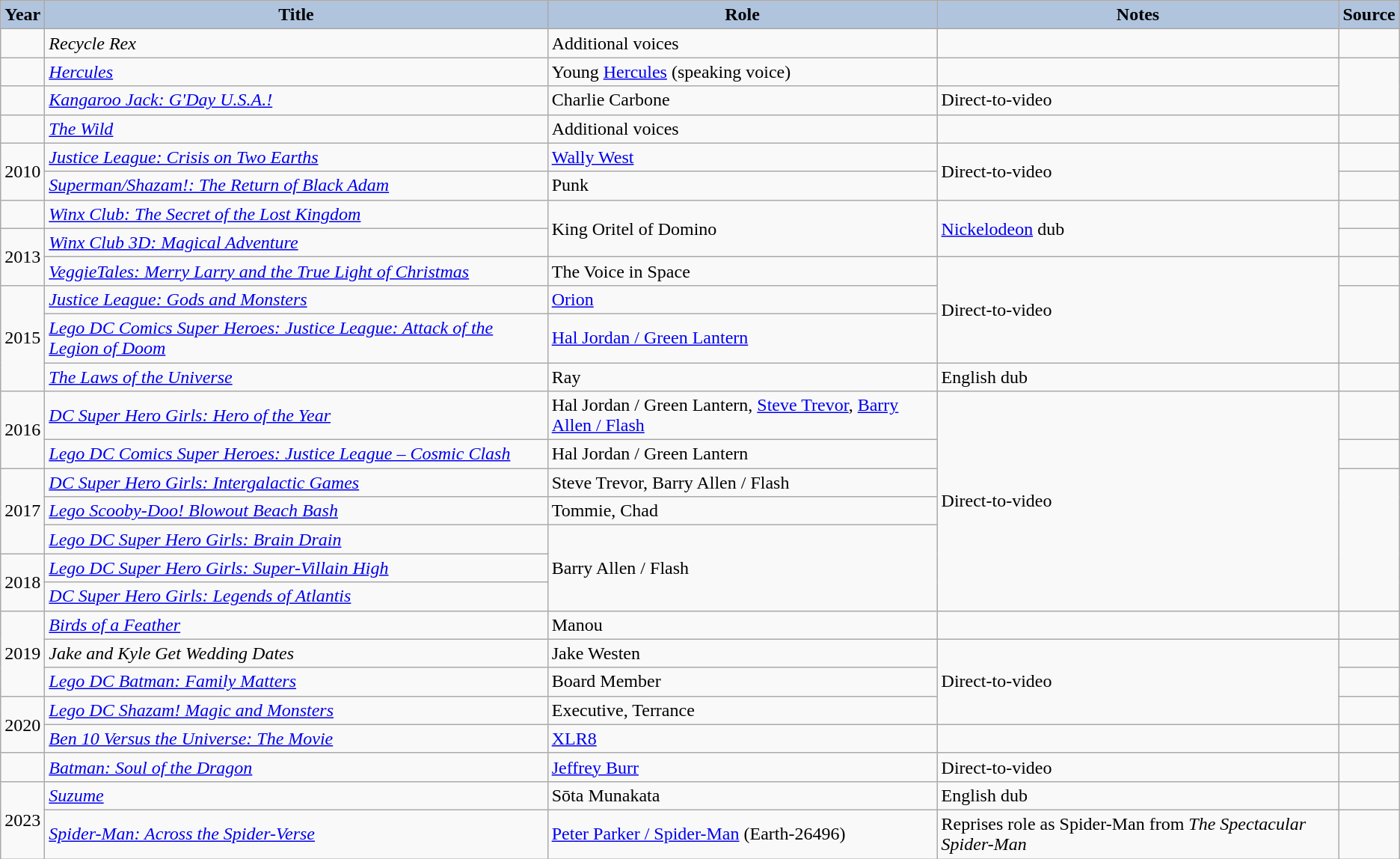<table class="wikitable sortable plainrowheaders" style="width=100%;">
<tr>
<th style="background:#b0c4de;">Year</th>
<th style="background:#b0c4de;">Title</th>
<th style="background:#b0c4de;">Role</th>
<th style="background:#b0c4de;" class="unsortable">Notes</th>
<th style="background:#b0c4de;" class="unsortable">Source</th>
</tr>
<tr>
<td></td>
<td><em>Recycle Rex</em></td>
<td>Additional voices</td>
<td> </td>
<td> </td>
</tr>
<tr>
<td></td>
<td><em><a href='#'>Hercules</a></em></td>
<td>Young <a href='#'>Hercules</a> (speaking voice)</td>
<td> </td>
<td rowspan="2"></td>
</tr>
<tr>
<td></td>
<td><em><a href='#'>Kangaroo Jack: G'Day U.S.A.!</a></em></td>
<td>Charlie Carbone</td>
<td>Direct-to-video</td>
</tr>
<tr>
<td></td>
<td><em><a href='#'>The Wild</a></em></td>
<td>Additional voices</td>
<td></td>
<td></td>
</tr>
<tr>
<td rowspan="2">2010</td>
<td><em><a href='#'>Justice League: Crisis on Two Earths</a></em></td>
<td><a href='#'>Wally West</a></td>
<td rowspan="2">Direct-to-video</td>
<td></td>
</tr>
<tr>
<td><em><a href='#'>Superman/Shazam!: The Return of Black Adam</a></em></td>
<td>Punk</td>
<td></td>
</tr>
<tr>
<td></td>
<td><em><a href='#'>Winx Club: The Secret of the Lost Kingdom</a></em></td>
<td rowspan="2">King Oritel of Domino</td>
<td rowspan=2><a href='#'>Nickelodeon</a> dub</td>
<td> </td>
</tr>
<tr>
<td rowspan="2">2013</td>
<td><em><a href='#'>Winx Club 3D: Magical Adventure</a></em></td>
<td></td>
</tr>
<tr>
<td><em><a href='#'>VeggieTales: Merry Larry and the True Light of Christmas</a></em></td>
<td>The Voice in Space</td>
<td rowspan=3>Direct-to-video</td>
<td> </td>
</tr>
<tr>
<td rowspan="3">2015</td>
<td><em><a href='#'>Justice League: Gods and Monsters</a></em></td>
<td><a href='#'>Orion</a></td>
<td rowspan="2"></td>
</tr>
<tr>
<td><em><a href='#'>Lego DC Comics Super Heroes: Justice League: Attack of the Legion of Doom</a></em></td>
<td><a href='#'>Hal Jordan / Green Lantern</a></td>
</tr>
<tr>
<td><em><a href='#'>The Laws of the Universe</a></em></td>
<td>Ray</td>
<td>English dub</td>
<td></td>
</tr>
<tr>
<td rowspan="2">2016</td>
<td><em><a href='#'>DC Super Hero Girls: Hero of the Year</a></em></td>
<td>Hal Jordan / Green Lantern, <a href='#'>Steve Trevor</a>, <a href='#'>Barry Allen / Flash</a></td>
<td rowspan=7>Direct-to-video</td>
<td></td>
</tr>
<tr>
<td><em><a href='#'>Lego DC Comics Super Heroes: Justice League – Cosmic Clash</a></em></td>
<td>Hal Jordan / Green Lantern</td>
<td></td>
</tr>
<tr>
<td rowspan="3">2017</td>
<td><em><a href='#'>DC Super Hero Girls: Intergalactic Games</a></em></td>
<td>Steve Trevor, Barry Allen / Flash</td>
<td rowspan="5"></td>
</tr>
<tr>
<td><em><a href='#'>Lego Scooby-Doo! Blowout Beach Bash</a></em></td>
<td>Tommie, Chad</td>
</tr>
<tr>
<td><em><a href='#'>Lego DC Super Hero Girls: Brain Drain</a></em></td>
<td rowspan="3">Barry Allen / Flash</td>
</tr>
<tr>
<td rowspan="2">2018</td>
<td><em><a href='#'>Lego DC Super Hero Girls: Super-Villain High</a></em></td>
</tr>
<tr>
<td><em><a href='#'>DC Super Hero Girls: Legends of Atlantis</a></em></td>
</tr>
<tr>
<td rowspan="3">2019</td>
<td><em><a href='#'>Birds of a Feather</a></em></td>
<td>Manou</td>
<td> </td>
<td></td>
</tr>
<tr>
<td><em>Jake and Kyle Get Wedding Dates</em></td>
<td>Jake Westen</td>
<td rowspan="3">Direct-to-video</td>
<td></td>
</tr>
<tr>
<td><em><a href='#'>Lego DC Batman: Family Matters</a></em></td>
<td>Board Member</td>
<td></td>
</tr>
<tr>
<td rowspan="2">2020</td>
<td><em><a href='#'>Lego DC Shazam! Magic and Monsters</a></em></td>
<td>Executive, Terrance</td>
<td></td>
</tr>
<tr>
<td><em><a href='#'>Ben 10 Versus the Universe: The Movie</a></em></td>
<td><a href='#'>XLR8</a></td>
<td> </td>
<td></td>
</tr>
<tr>
<td></td>
<td><em><a href='#'>Batman: Soul of the Dragon</a></em></td>
<td><a href='#'>Jeffrey Burr</a></td>
<td>Direct-to-video</td>
<td></td>
</tr>
<tr>
<td rowspan="2">2023</td>
<td><em><a href='#'>Suzume</a></em></td>
<td>Sōta Munakata</td>
<td>English dub</td>
<td></td>
</tr>
<tr>
<td><em><a href='#'>Spider-Man: Across the Spider-Verse</a></em></td>
<td><a href='#'>Peter Parker / Spider-Man</a> (Earth-26496)</td>
<td>Reprises role as Spider-Man from <em>The Spectacular Spider-Man</em></td>
<td></td>
</tr>
</table>
